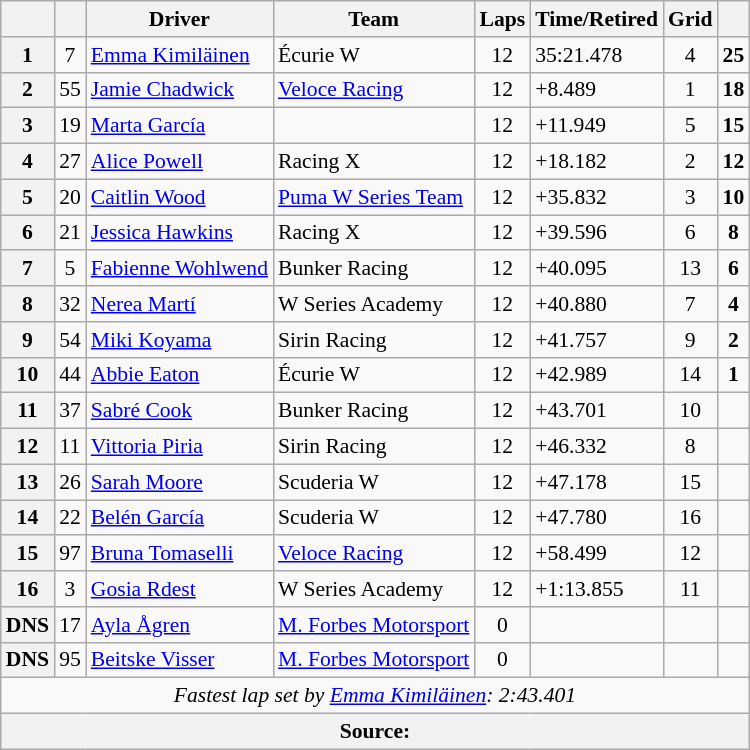<table class="wikitable" style="font-size: 90%;">
<tr>
<th></th>
<th></th>
<th>Driver</th>
<th>Team</th>
<th>Laps</th>
<th>Time/Retired</th>
<th>Grid</th>
<th></th>
</tr>
<tr>
<th>1</th>
<td align="center">7</td>
<td> <a href='#'>Emma Kimiläinen</a></td>
<td>Écurie W</td>
<td align="center">12</td>
<td>35:21.478</td>
<td align="center">4</td>
<td align="center"><strong>25</strong></td>
</tr>
<tr>
<th>2</th>
<td align="center">55</td>
<td> <a href='#'>Jamie Chadwick</a></td>
<td><a href='#'>Veloce Racing</a></td>
<td align="center">12</td>
<td>+8.489</td>
<td align="center">1</td>
<td align="center"><strong>18</strong></td>
</tr>
<tr>
<th>3</th>
<td align="center">19</td>
<td> <a href='#'>Marta García</a></td>
<td></td>
<td align="center">12</td>
<td>+11.949</td>
<td align="center">5</td>
<td align="center"><strong>15</strong></td>
</tr>
<tr>
<th>4</th>
<td align="center">27</td>
<td> <a href='#'>Alice Powell</a></td>
<td>Racing X</td>
<td align="center">12</td>
<td>+18.182</td>
<td align="center">2</td>
<td align="center"><strong>12</strong></td>
</tr>
<tr>
<th>5</th>
<td align="center">20</td>
<td> <a href='#'>Caitlin Wood</a></td>
<td><a href='#'>Puma W Series Team</a></td>
<td align="center">12</td>
<td>+35.832</td>
<td align="center">3</td>
<td align="center"><strong>10</strong></td>
</tr>
<tr>
<th>6</th>
<td align="center">21</td>
<td> <a href='#'>Jessica Hawkins</a></td>
<td>Racing X</td>
<td align="center">12</td>
<td>+39.596</td>
<td align="center">6</td>
<td align="center"><strong>8</strong></td>
</tr>
<tr>
<th>7</th>
<td align="center">5</td>
<td> <a href='#'>Fabienne Wohlwend</a></td>
<td>Bunker Racing</td>
<td align="center">12</td>
<td>+40.095</td>
<td align="center">13</td>
<td align="center"><strong>6</strong></td>
</tr>
<tr>
<th>8</th>
<td align="center">32</td>
<td> <a href='#'>Nerea Martí</a></td>
<td>W Series Academy</td>
<td align="center">12</td>
<td>+40.880</td>
<td align="center">7</td>
<td align="center"><strong>4</strong></td>
</tr>
<tr>
<th>9</th>
<td align="center">54</td>
<td> <a href='#'>Miki Koyama</a></td>
<td>Sirin Racing</td>
<td align="center">12</td>
<td>+41.757</td>
<td align="center">9</td>
<td align="center"><strong>2</strong></td>
</tr>
<tr>
<th>10</th>
<td align="center">44</td>
<td> <a href='#'>Abbie Eaton</a></td>
<td>Écurie W</td>
<td align="center">12</td>
<td>+42.989</td>
<td align="center">14</td>
<td align="center"><strong>1</strong></td>
</tr>
<tr>
<th>11</th>
<td align="center">37</td>
<td> <a href='#'>Sabré Cook</a></td>
<td>Bunker Racing</td>
<td align="center">12</td>
<td>+43.701</td>
<td align="center">10</td>
<td></td>
</tr>
<tr>
<th>12</th>
<td align="center">11</td>
<td> <a href='#'>Vittoria Piria</a></td>
<td>Sirin Racing</td>
<td align="center">12</td>
<td>+46.332</td>
<td align="center">8</td>
<td></td>
</tr>
<tr>
<th>13</th>
<td align="center">26</td>
<td> <a href='#'>Sarah Moore</a></td>
<td>Scuderia W</td>
<td align="center">12</td>
<td>+47.178</td>
<td align="center">15</td>
<td></td>
</tr>
<tr>
<th>14</th>
<td align="center">22</td>
<td> <a href='#'>Belén García</a></td>
<td>Scuderia W</td>
<td align="center">12</td>
<td>+47.780</td>
<td align="center">16</td>
<td></td>
</tr>
<tr>
<th>15</th>
<td align="center">97</td>
<td> <a href='#'>Bruna Tomaselli</a></td>
<td><a href='#'>Veloce Racing</a></td>
<td align="center">12</td>
<td>+58.499</td>
<td align="center">12</td>
<td></td>
</tr>
<tr>
<th>16</th>
<td align="center">3</td>
<td> <a href='#'>Gosia Rdest</a></td>
<td>W Series Academy</td>
<td align="center">12</td>
<td>+1:13.855</td>
<td align="center">11</td>
<td></td>
</tr>
<tr>
<th>DNS</th>
<td align="center">17</td>
<td> <a href='#'>Ayla Ågren</a></td>
<td><a href='#'>M. Forbes Motorsport</a></td>
<td align="center">0</td>
<td></td>
<td align="center"></td>
<td></td>
</tr>
<tr>
<th>DNS</th>
<td align="center">95</td>
<td> <a href='#'>Beitske Visser</a></td>
<td><a href='#'>M. Forbes Motorsport</a></td>
<td align="center">0</td>
<td></td>
<td align="center"></td>
<td></td>
</tr>
<tr>
<td colspan=8 align=center><em>Fastest lap set by <a href='#'>Emma Kimiläinen</a>: 2:43.401</em></td>
</tr>
<tr>
<th colspan=8>Source:</th>
</tr>
</table>
